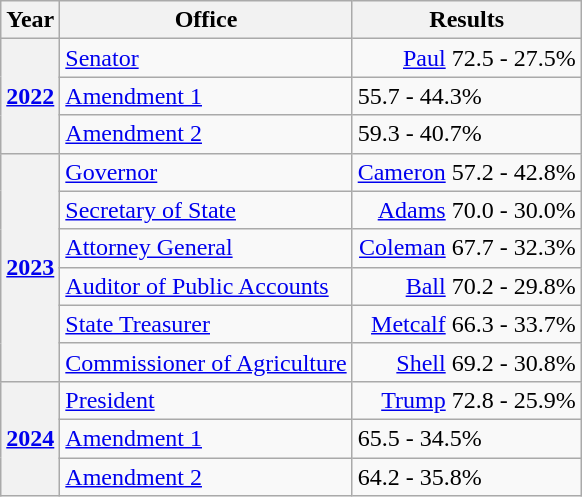<table class=wikitable>
<tr>
<th>Year</th>
<th>Office</th>
<th>Results</th>
</tr>
<tr>
<th rowspan=3><a href='#'>2022</a></th>
<td><a href='#'>Senator</a></td>
<td align="right" ><a href='#'>Paul</a> 72.5 - 27.5%</td>
</tr>
<tr>
<td><a href='#'>Amendment 1</a></td>
<td> 55.7 - 44.3%</td>
</tr>
<tr>
<td><a href='#'>Amendment 2</a></td>
<td> 59.3 - 40.7%</td>
</tr>
<tr>
<th rowspan=6><a href='#'>2023</a></th>
<td><a href='#'>Governor</a></td>
<td align="right" ><a href='#'>Cameron</a> 57.2 - 42.8%</td>
</tr>
<tr>
<td><a href='#'>Secretary of State</a></td>
<td align="right" ><a href='#'>Adams</a> 70.0 - 30.0%</td>
</tr>
<tr>
<td><a href='#'>Attorney General</a></td>
<td align="right" ><a href='#'>Coleman</a> 67.7 - 32.3%</td>
</tr>
<tr>
<td><a href='#'>Auditor of Public Accounts</a></td>
<td align="right" ><a href='#'>Ball</a> 70.2 - 29.8%</td>
</tr>
<tr>
<td><a href='#'>State Treasurer</a></td>
<td align="right" ><a href='#'>Metcalf</a> 66.3 - 33.7%</td>
</tr>
<tr>
<td><a href='#'>Commissioner of Agriculture</a></td>
<td align="right" ><a href='#'>Shell</a> 69.2 - 30.8%</td>
</tr>
<tr>
<th rowspan=3><a href='#'>2024</a></th>
<td><a href='#'>President</a></td>
<td align="right" ><a href='#'>Trump</a> 72.8 - 25.9%</td>
</tr>
<tr>
<td><a href='#'>Amendment 1</a></td>
<td> 65.5 - 34.5%</td>
</tr>
<tr>
<td><a href='#'>Amendment 2</a></td>
<td> 64.2 - 35.8%</td>
</tr>
</table>
